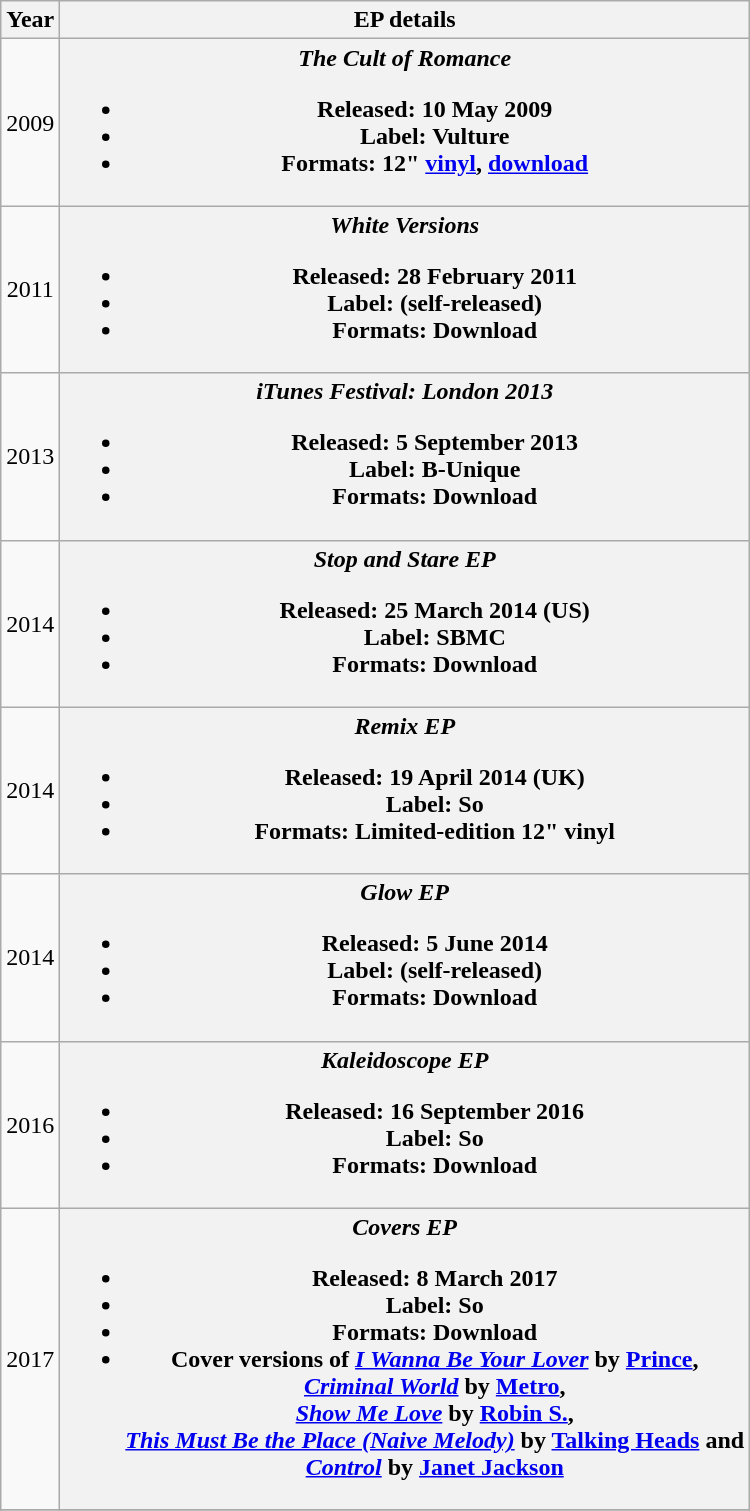<table class="wikitable plainrowheaders" style="text-align:center;">
<tr>
<th scope="col" rowspan="1">Year</th>
<th scope="col" rowspan="1">EP details</th>
</tr>
<tr>
<td>2009</td>
<th scope="row"><strong><em>The Cult of Romance</em></strong><br><ul><li>Released: 10 May 2009</li><li>Label: Vulture</li><li>Formats: 12" <a href='#'>vinyl</a>, <a href='#'>download</a></li></ul></th>
</tr>
<tr>
<td>2011</td>
<th scope="row"><strong><em>White Versions</em></strong><br><ul><li>Released: 28 February 2011</li><li>Label: (self-released)</li><li>Formats: Download</li></ul></th>
</tr>
<tr>
<td>2013</td>
<th scope="row"><strong><em>iTunes Festival: London 2013</em></strong><br><ul><li>Released: 5 September 2013</li><li>Label: B-Unique</li><li>Formats: Download</li></ul></th>
</tr>
<tr>
<td>2014</td>
<th scope="row"><strong><em>Stop and Stare EP</em></strong><br><ul><li>Released: 25 March 2014 (US)</li><li>Label: SBMC</li><li>Formats: Download</li></ul></th>
</tr>
<tr>
<td>2014</td>
<th scope="row"><strong><em>Remix EP</em></strong><br><ul><li>Released: 19 April 2014 (UK)</li><li>Label: So</li><li>Formats: Limited-edition 12" vinyl</li></ul></th>
</tr>
<tr>
<td>2014</td>
<th scope="row"><strong><em>Glow EP</em></strong><br><ul><li>Released: 5 June 2014</li><li>Label: (self-released)</li><li>Formats: Download</li></ul></th>
</tr>
<tr>
<td>2016</td>
<th scope="row"><strong><em>Kaleidoscope EP</em></strong><br><ul><li>Released: 16 September 2016</li><li>Label: So</li><li>Formats: Download</li></ul></th>
</tr>
<tr>
<td>2017</td>
<th scope="row"><strong><em>Covers EP</em></strong><br><ul><li>Released: 8 March 2017</li><li>Label: So</li><li>Formats: Download</li><li>Cover versions of <em><a href='#'>I Wanna Be Your Lover</a></em> by <a href='#'>Prince</a>,<br> <em><a href='#'>Criminal World</a></em> by <a href='#'>Metro</a>,<br> <em><a href='#'>Show Me Love</a></em> by <a href='#'>Robin S.</a>,<br> <em><a href='#'>This Must Be the Place (Naive Melody)</a></em> by <a href='#'>Talking Heads</a> and<br> <em><a href='#'>Control</a></em> by <a href='#'>Janet Jackson</a></li></ul></th>
</tr>
<tr>
</tr>
</table>
